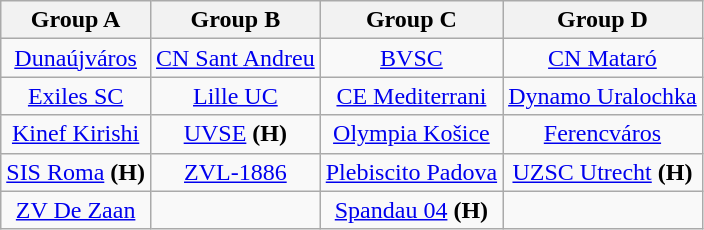<table class="wikitable" style="text-align:center;">
<tr>
<th>Group A</th>
<th>Group B</th>
<th>Group C</th>
<th>Group D</th>
</tr>
<tr>
<td> <a href='#'>Dunaújváros</a></td>
<td> <a href='#'>CN Sant Andreu</a></td>
<td> <a href='#'>BVSC</a></td>
<td> <a href='#'>CN Mataró</a></td>
</tr>
<tr>
<td> <a href='#'>Exiles SC</a></td>
<td> <a href='#'>Lille UC</a></td>
<td> <a href='#'>CE Mediterrani</a></td>
<td> <a href='#'>Dynamo Uralochka</a></td>
</tr>
<tr>
<td> <a href='#'>Kinef Kirishi</a></td>
<td> <a href='#'>UVSE</a> <strong>(H)</strong></td>
<td> <a href='#'>Olympia Košice</a></td>
<td> <a href='#'>Ferencváros</a></td>
</tr>
<tr>
<td> <a href='#'>SIS Roma</a> <strong>(H)</strong></td>
<td> <a href='#'>ZVL-1886</a></td>
<td> <a href='#'>Plebiscito Padova</a></td>
<td> <a href='#'>UZSC Utrecht</a> <strong>(H)</strong></td>
</tr>
<tr>
<td> <a href='#'>ZV De Zaan</a></td>
<td></td>
<td> <a href='#'>Spandau 04</a> <strong>(H)</strong></td>
<td></td>
</tr>
</table>
